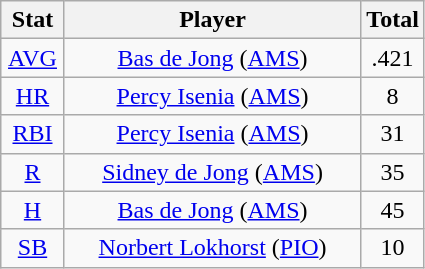<table class="wikitable" style="text-align:center;">
<tr>
<th width="15%">Stat</th>
<th>Player</th>
<th width="15%">Total</th>
</tr>
<tr>
<td><a href='#'>AVG</a></td>
<td><a href='#'>Bas de Jong</a> (<a href='#'>AMS</a>)</td>
<td>.421</td>
</tr>
<tr>
<td><a href='#'>HR</a></td>
<td><a href='#'>Percy Isenia</a> (<a href='#'>AMS</a>)</td>
<td>8</td>
</tr>
<tr>
<td><a href='#'>RBI</a></td>
<td><a href='#'>Percy Isenia</a> (<a href='#'>AMS</a>)</td>
<td>31</td>
</tr>
<tr>
<td><a href='#'>R</a></td>
<td><a href='#'>Sidney de Jong</a> (<a href='#'>AMS</a>)</td>
<td>35</td>
</tr>
<tr>
<td><a href='#'>H</a></td>
<td><a href='#'>Bas de Jong</a> (<a href='#'>AMS</a>)</td>
<td>45</td>
</tr>
<tr>
<td><a href='#'>SB</a></td>
<td><a href='#'>Norbert Lokhorst</a> (<a href='#'>PIO</a>)</td>
<td>10</td>
</tr>
</table>
